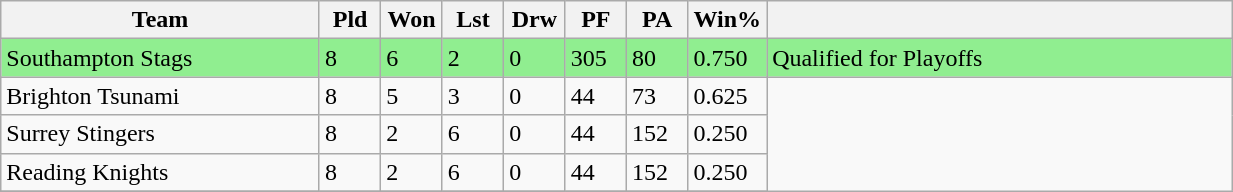<table class="wikitable" width=65%">
<tr>
<th width=26%>Team</th>
<th width=5%>Pld</th>
<th width=5%>Won</th>
<th width=5%>Lst</th>
<th width=5%>Drw</th>
<th width=5%>PF</th>
<th width=5%>PA</th>
<th width=6%>Win%</th>
<th width=38%></th>
</tr>
<tr style="background:lightgreen">
<td>Southampton Stags</td>
<td>8</td>
<td>6</td>
<td>2</td>
<td>0</td>
<td>305</td>
<td>80</td>
<td>0.750</td>
<td>Qualified for Playoffs</td>
</tr>
<tr>
<td>Brighton Tsunami</td>
<td>8</td>
<td>5</td>
<td>3</td>
<td>0</td>
<td>44</td>
<td>73</td>
<td>0.625</td>
</tr>
<tr>
<td>Surrey Stingers</td>
<td>8</td>
<td>2</td>
<td>6</td>
<td>0</td>
<td>44</td>
<td>152</td>
<td>0.250</td>
</tr>
<tr>
<td>Reading Knights</td>
<td>8</td>
<td>2</td>
<td>6</td>
<td>0</td>
<td>44</td>
<td>152</td>
<td>0.250</td>
</tr>
<tr>
</tr>
</table>
